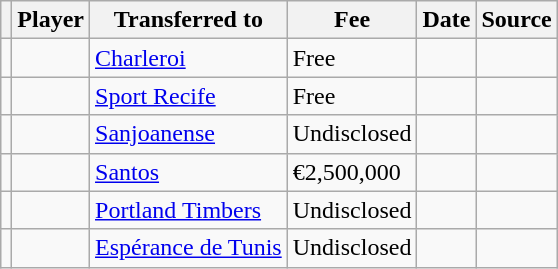<table class="wikitable plainrowheaders sortable">
<tr>
<th></th>
<th scope="col">Player</th>
<th>Transferred to</th>
<th style="width: 65px;">Fee</th>
<th scope="col">Date</th>
<th scope="col">Source</th>
</tr>
<tr>
<td align="center"></td>
<td></td>
<td> <a href='#'>Charleroi</a></td>
<td>Free</td>
<td></td>
<td></td>
</tr>
<tr>
<td align="center"></td>
<td></td>
<td> <a href='#'>Sport Recife</a></td>
<td>Free</td>
<td></td>
<td></td>
</tr>
<tr>
<td align="center"></td>
<td></td>
<td> <a href='#'>Sanjoanense</a></td>
<td>Undisclosed</td>
<td></td>
<td></td>
</tr>
<tr>
<td align="center"></td>
<td></td>
<td> <a href='#'>Santos</a></td>
<td>€2,500,000</td>
<td></td>
<td></td>
</tr>
<tr>
<td align="center"></td>
<td></td>
<td> <a href='#'>Portland Timbers</a></td>
<td>Undisclosed</td>
<td></td>
<td></td>
</tr>
<tr>
<td align="center"></td>
<td></td>
<td> <a href='#'>Espérance de Tunis</a></td>
<td>Undisclosed</td>
<td></td>
<td></td>
</tr>
</table>
